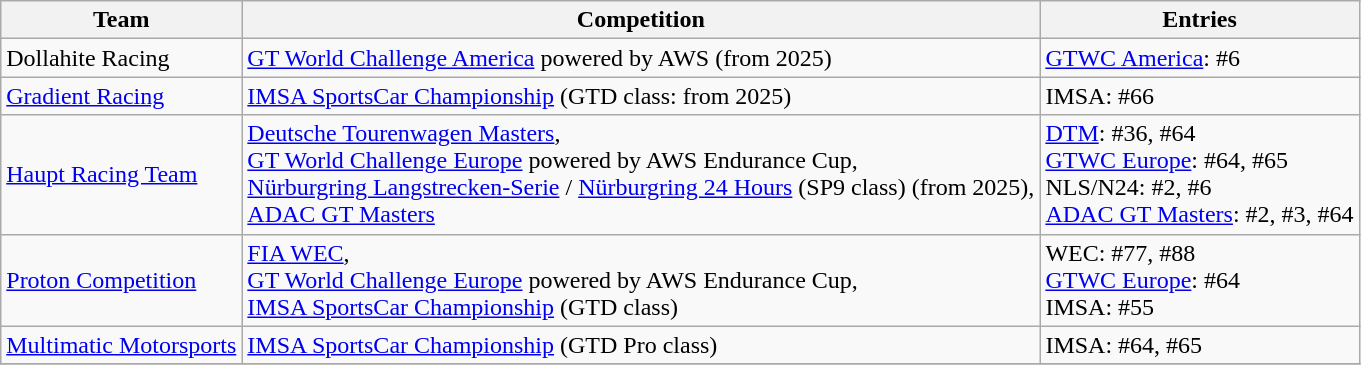<table class = "wikitable">
<tr>
<th>Team</th>
<th>Competition</th>
<th>Entries</th>
</tr>
<tr>
<td> Dollahite Racing</td>
<td><a href='#'>GT World Challenge America</a> powered by AWS (from 2025)</td>
<td><a href='#'>GTWC America</a>: #6</td>
</tr>
<tr>
<td> <a href='#'>Gradient Racing</a></td>
<td><a href='#'>IMSA SportsCar Championship</a> (GTD class: from 2025)</td>
<td>IMSA: #66</td>
</tr>
<tr>
<td> <a href='#'>Haupt Racing Team</a></td>
<td><a href='#'>Deutsche Tourenwagen Masters</a>,<br> <a href='#'>GT World Challenge Europe</a> powered by AWS Endurance Cup,<br> <a href='#'>Nürburgring Langstrecken-Serie</a> / <a href='#'>Nürburgring 24 Hours</a>  (SP9 class) (from 2025), <br> <a href='#'>ADAC GT Masters</a></td>
<td><a href='#'>DTM</a>: #36, #64 <br> <a href='#'>GTWC Europe</a>: #64, #65 <br> NLS/N24: #2, #6 <br> <a href='#'>ADAC GT Masters</a>: #2, #3, #64</td>
</tr>
<tr>
<td> <a href='#'>Proton Competition</a></td>
<td><a href='#'>FIA WEC</a>,<br> <a href='#'>GT World Challenge Europe</a> powered by AWS Endurance Cup,<br> <a href='#'>IMSA SportsCar Championship</a> (GTD class)</td>
<td>WEC: #77, #88 <br> <a href='#'>GTWC Europe</a>: #64 <br> IMSA: #55</td>
</tr>
<tr>
<td> <a href='#'>Multimatic Motorsports</a></td>
<td><a href='#'>IMSA SportsCar Championship</a> (GTD Pro class)</td>
<td>IMSA: #64, #65</td>
</tr>
<tr>
</tr>
</table>
